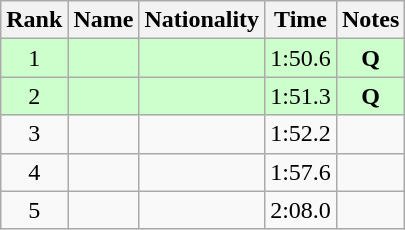<table class="wikitable sortable" style="text-align:center">
<tr>
<th>Rank</th>
<th>Name</th>
<th>Nationality</th>
<th>Time</th>
<th>Notes</th>
</tr>
<tr bgcolor=ccffcc>
<td>1</td>
<td align=left></td>
<td align=left></td>
<td>1:50.6</td>
<td><strong>Q</strong></td>
</tr>
<tr bgcolor=ccffcc>
<td>2</td>
<td align=left></td>
<td align=left></td>
<td>1:51.3</td>
<td><strong>Q</strong></td>
</tr>
<tr>
<td>3</td>
<td align=left></td>
<td align=left></td>
<td>1:52.2</td>
<td></td>
</tr>
<tr>
<td>4</td>
<td align=left></td>
<td align=left></td>
<td>1:57.6</td>
<td></td>
</tr>
<tr>
<td>5</td>
<td align=left></td>
<td align=left></td>
<td>2:08.0</td>
<td></td>
</tr>
</table>
